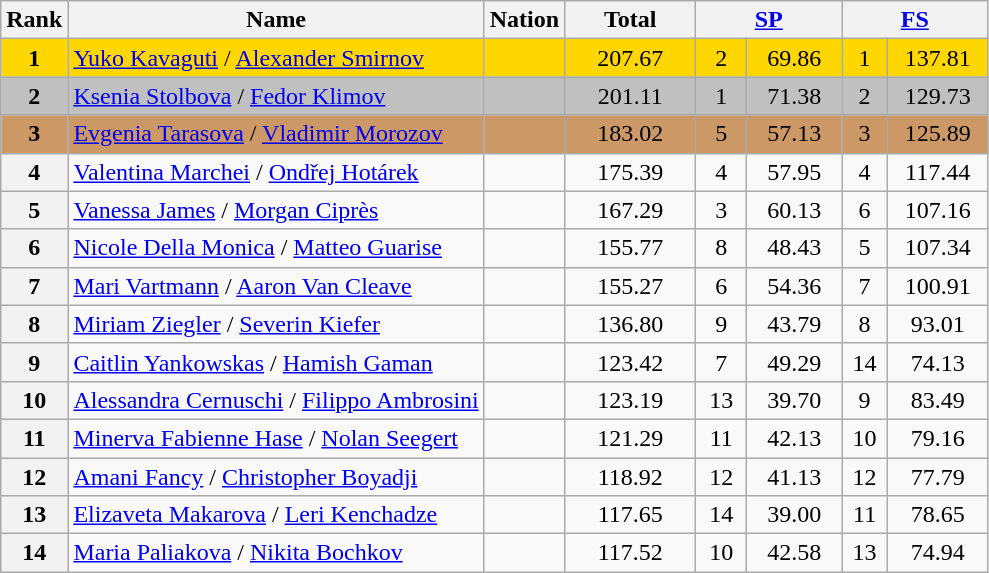<table class="wikitable sortable">
<tr>
<th>Rank</th>
<th>Name</th>
<th>Nation</th>
<th width="80px">Total</th>
<th colspan="2" width="90px"><a href='#'>SP</a></th>
<th colspan="2" width="90px"><a href='#'>FS</a></th>
</tr>
<tr bgcolor="gold">
<td align="center"><strong>1</strong></td>
<td><a href='#'>Yuko Kavaguti</a> / <a href='#'>Alexander Smirnov</a></td>
<td></td>
<td align="center">207.67</td>
<td align="center">2</td>
<td align="center">69.86</td>
<td align="center">1</td>
<td align="center">137.81</td>
</tr>
<tr bgcolor="silver">
<td align="center"><strong>2</strong></td>
<td><a href='#'>Ksenia Stolbova</a> / <a href='#'>Fedor Klimov</a></td>
<td></td>
<td align="center">201.11</td>
<td align="center">1</td>
<td align="center">71.38</td>
<td align="center">2</td>
<td align="center">129.73</td>
</tr>
<tr bgcolor="cc9966">
<td align="center"><strong>3</strong></td>
<td><a href='#'>Evgenia Tarasova</a> / <a href='#'>Vladimir Morozov</a></td>
<td></td>
<td align="center">183.02</td>
<td align="center">5</td>
<td align="center">57.13</td>
<td align="center">3</td>
<td align="center">125.89</td>
</tr>
<tr>
<th>4</th>
<td><a href='#'>Valentina Marchei</a> / <a href='#'>Ondřej Hotárek</a></td>
<td></td>
<td align="center">175.39</td>
<td align="center">4</td>
<td align="center">57.95</td>
<td align="center">4</td>
<td align="center">117.44</td>
</tr>
<tr>
<th>5</th>
<td><a href='#'>Vanessa James</a> / <a href='#'>Morgan Ciprès</a></td>
<td></td>
<td align="center">167.29</td>
<td align="center">3</td>
<td align="center">60.13</td>
<td align="center">6</td>
<td align="center">107.16</td>
</tr>
<tr>
<th>6</th>
<td><a href='#'>Nicole Della Monica</a> / <a href='#'>Matteo Guarise</a></td>
<td></td>
<td align="center">155.77</td>
<td align="center">8</td>
<td align="center">48.43</td>
<td align="center">5</td>
<td align="center">107.34</td>
</tr>
<tr>
<th>7</th>
<td><a href='#'>Mari Vartmann</a> / <a href='#'>Aaron Van Cleave</a></td>
<td></td>
<td align="center">155.27</td>
<td align="center">6</td>
<td align="center">54.36</td>
<td align="center">7</td>
<td align="center">100.91</td>
</tr>
<tr>
<th>8</th>
<td><a href='#'>Miriam Ziegler</a> / <a href='#'>Severin Kiefer</a></td>
<td></td>
<td align="center">136.80</td>
<td align="center">9</td>
<td align="center">43.79</td>
<td align="center">8</td>
<td align="center">93.01</td>
</tr>
<tr>
<th>9</th>
<td><a href='#'>Caitlin Yankowskas</a> / <a href='#'>Hamish Gaman</a></td>
<td></td>
<td align="center">123.42</td>
<td align="center">7</td>
<td align="center">49.29</td>
<td align="center">14</td>
<td align="center">74.13</td>
</tr>
<tr>
<th>10</th>
<td><a href='#'>Alessandra Cernuschi</a> / <a href='#'>Filippo Ambrosini</a></td>
<td></td>
<td align="center">123.19</td>
<td align="center">13</td>
<td align="center">39.70</td>
<td align="center">9</td>
<td align="center">83.49</td>
</tr>
<tr>
<th>11</th>
<td><a href='#'>Minerva Fabienne Hase</a> / <a href='#'>Nolan Seegert</a></td>
<td></td>
<td align="center">121.29</td>
<td align="center">11</td>
<td align="center">42.13</td>
<td align="center">10</td>
<td align="center">79.16</td>
</tr>
<tr>
<th>12</th>
<td><a href='#'>Amani Fancy</a> / <a href='#'>Christopher Boyadji</a></td>
<td></td>
<td align="center">118.92</td>
<td align="center">12</td>
<td align="center">41.13</td>
<td align="center">12</td>
<td align="center">77.79</td>
</tr>
<tr>
<th>13</th>
<td><a href='#'>Elizaveta Makarova</a> / <a href='#'>Leri Kenchadze</a></td>
<td></td>
<td align="center">117.65</td>
<td align="center">14</td>
<td align="center">39.00</td>
<td align="center">11</td>
<td align="center">78.65</td>
</tr>
<tr>
<th>14</th>
<td><a href='#'>Maria Paliakova</a> / <a href='#'>Nikita Bochkov</a></td>
<td></td>
<td align="center">117.52</td>
<td align="center">10</td>
<td align="center">42.58</td>
<td align="center">13</td>
<td align="center">74.94</td>
</tr>
</table>
